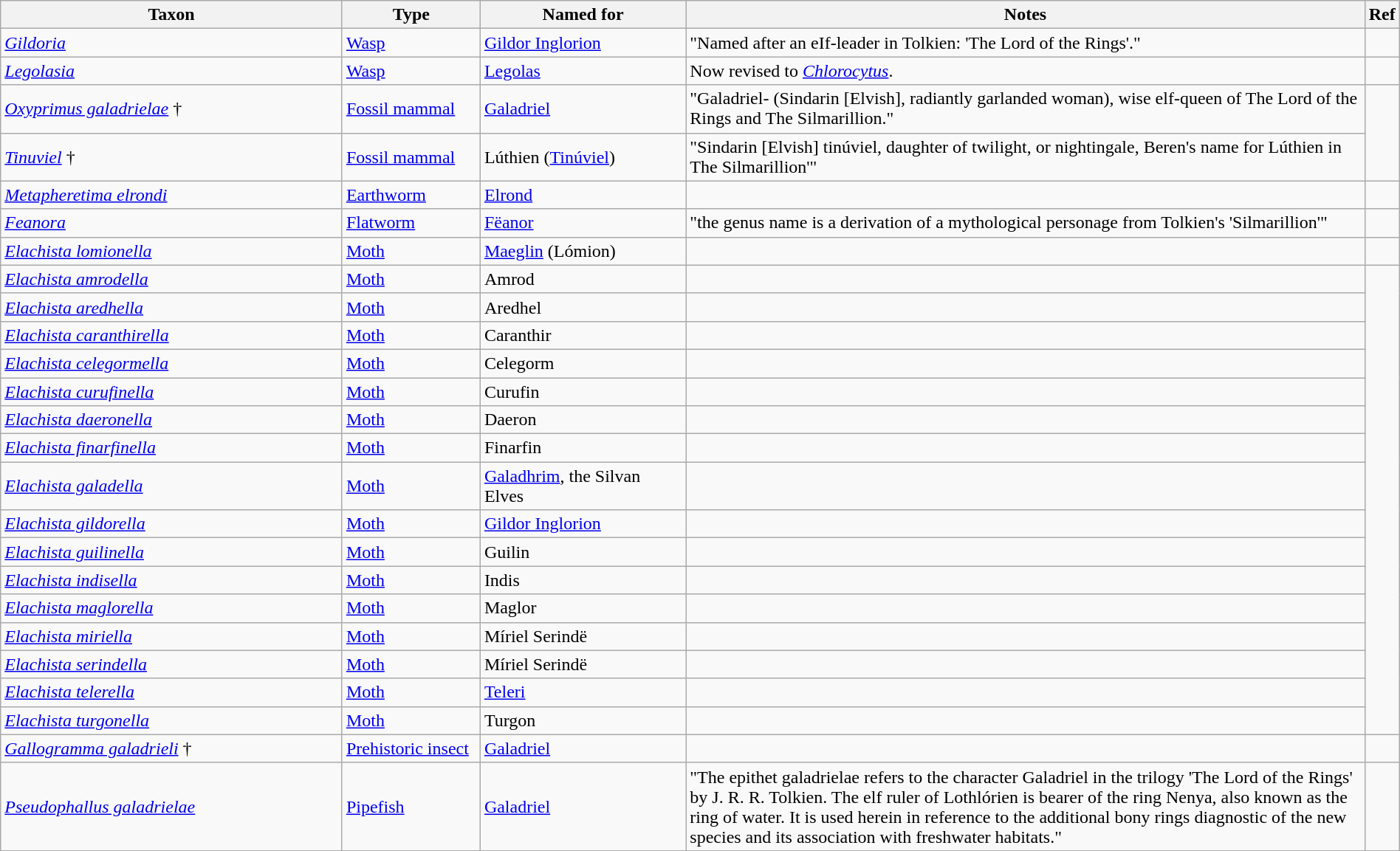<table class="wikitable sortable" width="100%">
<tr>
<th style="width:25%;">Taxon</th>
<th style="width:10%;">Type</th>
<th style="width:15%;">Named for</th>
<th style="width:50%;">Notes</th>
<th class="unsortable">Ref</th>
</tr>
<tr>
<td><em><a href='#'>Gildoria</a></em> </td>
<td><a href='#'>Wasp</a></td>
<td><a href='#'>Gildor Inglorion</a></td>
<td>"Named after an eIf-leader in Tolkien: 'The Lord of the Rings'."</td>
<td></td>
</tr>
<tr>
<td><em><a href='#'>Legolasia</a></em> </td>
<td><a href='#'>Wasp</a></td>
<td><a href='#'>Legolas</a></td>
<td>Now revised to <em><a href='#'>Chlorocytus</a></em>.</td>
<td></td>
</tr>
<tr>
<td><em><a href='#'>Oxyprimus galadrielae</a></em> † </td>
<td><a href='#'>Fossil mammal</a></td>
<td><a href='#'>Galadriel</a></td>
<td>"Galadriel- (Sindarin [Elvish], radiantly garlanded woman), wise elf-queen of The Lord of the Rings and The Silmarillion."</td>
<td rowspan="2"></td>
</tr>
<tr>
<td><em><a href='#'>Tinuviel</a></em> † </td>
<td><a href='#'>Fossil mammal</a></td>
<td>Lúthien (<a href='#'>Tinúviel</a>)</td>
<td>"Sindarin [Elvish] tinúviel, daughter of twilight, or nightingale, Beren's name for Lúthien in The Silmarillion'"</td>
</tr>
<tr>
<td><em><a href='#'>Metapheretima elrondi</a></em> </td>
<td><a href='#'>Earthworm</a></td>
<td><a href='#'>Elrond</a></td>
<td></td>
<td></td>
</tr>
<tr>
<td><em><a href='#'>Feanora</a></em> </td>
<td><a href='#'>Flatworm</a></td>
<td><a href='#'>Fëanor</a></td>
<td>"the genus name is a derivation of a mythological personage from Tolkien's 'Silmarillion'"</td>
<td></td>
</tr>
<tr>
<td><em><a href='#'>Elachista lomionella</a></em> </td>
<td><a href='#'>Moth</a></td>
<td><a href='#'>Maeglin</a> (Lómion)</td>
<td></td>
<td></td>
</tr>
<tr>
<td><em><a href='#'>Elachista amrodella</a></em> </td>
<td><a href='#'>Moth</a></td>
<td>Amrod</td>
<td></td>
<td rowspan="16"></td>
</tr>
<tr>
<td><em><a href='#'>Elachista aredhella</a></em> </td>
<td><a href='#'>Moth</a></td>
<td>Aredhel</td>
<td></td>
</tr>
<tr>
<td><em><a href='#'>Elachista caranthirella</a></em> </td>
<td><a href='#'>Moth</a></td>
<td>Caranthir</td>
<td></td>
</tr>
<tr>
<td><em><a href='#'>Elachista celegormella</a></em> </td>
<td><a href='#'>Moth</a></td>
<td>Celegorm</td>
<td></td>
</tr>
<tr>
<td><em><a href='#'>Elachista curufinella</a></em> </td>
<td><a href='#'>Moth</a></td>
<td>Curufin</td>
<td></td>
</tr>
<tr>
<td><em><a href='#'>Elachista daeronella</a></em> </td>
<td><a href='#'>Moth</a></td>
<td>Daeron</td>
<td></td>
</tr>
<tr>
<td><em><a href='#'>Elachista finarfinella</a></em> </td>
<td><a href='#'>Moth</a></td>
<td>Finarfin</td>
<td></td>
</tr>
<tr>
<td><em><a href='#'>Elachista galadella</a></em> </td>
<td><a href='#'>Moth</a></td>
<td><a href='#'>Galadhrim</a>, the Silvan Elves</td>
<td></td>
</tr>
<tr>
<td><em><a href='#'>Elachista gildorella</a></em> </td>
<td><a href='#'>Moth</a></td>
<td><a href='#'>Gildor Inglorion</a></td>
<td></td>
</tr>
<tr>
<td><em><a href='#'>Elachista guilinella</a></em> </td>
<td><a href='#'>Moth</a></td>
<td>Guilin</td>
<td></td>
</tr>
<tr>
<td><em><a href='#'>Elachista indisella</a></em> </td>
<td><a href='#'>Moth</a></td>
<td>Indis</td>
<td></td>
</tr>
<tr>
<td><em><a href='#'>Elachista maglorella</a></em> </td>
<td><a href='#'>Moth</a></td>
<td>Maglor</td>
<td></td>
</tr>
<tr>
<td><em><a href='#'>Elachista miriella</a></em> </td>
<td><a href='#'>Moth</a></td>
<td>Míriel Serindë</td>
<td></td>
</tr>
<tr>
<td><em><a href='#'>Elachista serindella</a></em> </td>
<td><a href='#'>Moth</a></td>
<td>Míriel Serindë</td>
<td></td>
</tr>
<tr>
<td><em><a href='#'>Elachista telerella</a></em> </td>
<td><a href='#'>Moth</a></td>
<td><a href='#'>Teleri</a></td>
<td></td>
</tr>
<tr>
<td><em><a href='#'>Elachista turgonella</a></em> </td>
<td><a href='#'>Moth</a></td>
<td>Turgon</td>
<td></td>
</tr>
<tr>
<td><em><a href='#'>Gallogramma galadrieli</a></em> † </td>
<td><a href='#'>Prehistoric insect</a></td>
<td><a href='#'>Galadriel</a></td>
<td></td>
<td></td>
</tr>
<tr>
<td><em><a href='#'>Pseudophallus galadrielae</a></em> </td>
<td><a href='#'>Pipefish</a></td>
<td><a href='#'>Galadriel</a></td>
<td>"The epithet galadrielae refers to the character Galadriel in the trilogy 'The Lord of the Rings' by J. R. R. Tolkien. The elf ruler of Lothlórien is bearer of the ring Nenya, also known as the ring of water. It is used herein in reference to the additional bony rings diagnostic of the new species and its association with freshwater habitats."</td>
<td></td>
</tr>
</table>
